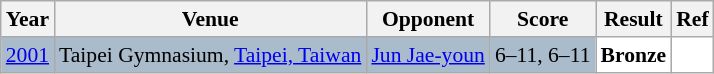<table class="sortable wikitable" style="font-size: 90%;">
<tr>
<th>Year</th>
<th>Venue</th>
<th>Opponent</th>
<th>Score</th>
<th>Result</th>
<th>Ref</th>
</tr>
<tr style="background:#AABBCC">
<td align="center"><a href='#'>2001</a></td>
<td align="left">Taipei Gymnasium, <a href='#'>Taipei, Taiwan</a></td>
<td align="left"> <a href='#'>Jun Jae-youn</a></td>
<td align="left">6–11, 6–11</td>
<td style="text-align:left; background:white"> <strong>Bronze</strong></td>
<td style="text-align:center; background:white"></td>
</tr>
</table>
